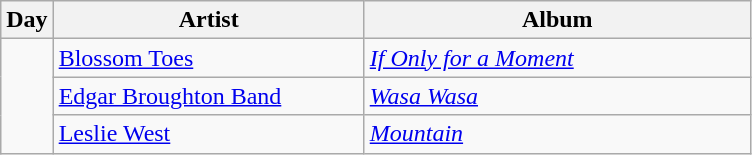<table class="wikitable" border="1">
<tr>
<th>Day</th>
<th width="200">Artist</th>
<th width="250">Album</th>
</tr>
<tr>
<td rowspan="3" style="text-align:center;"></td>
<td><a href='#'>Blossom Toes</a></td>
<td><em><a href='#'>If Only for a Moment</a></em></td>
</tr>
<tr>
<td><a href='#'>Edgar Broughton Band</a></td>
<td><em><a href='#'>Wasa Wasa</a></em></td>
</tr>
<tr>
<td><a href='#'>Leslie West</a></td>
<td><em><a href='#'>Mountain</a></em></td>
</tr>
</table>
